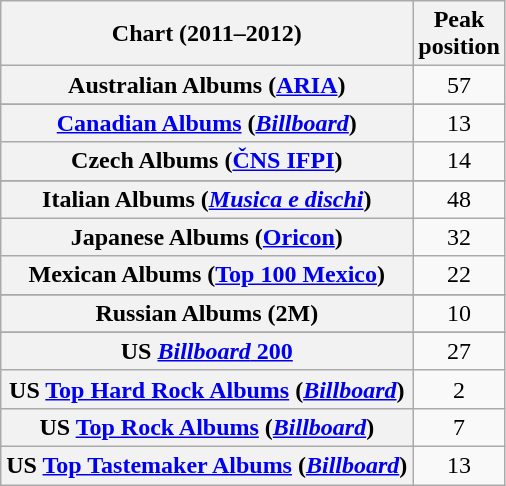<table class="wikitable sortable plainrowheaders" style="text-align:center">
<tr>
<th scope="col">Chart (2011–2012)</th>
<th scope="col">Peak<br>position</th>
</tr>
<tr>
<th scope="row">Australian Albums (<a href='#'>ARIA</a>)</th>
<td>57</td>
</tr>
<tr>
</tr>
<tr>
</tr>
<tr>
</tr>
<tr>
<th scope="row"><a href='#'>Canadian Albums</a> (<em><a href='#'>Billboard</a></em>)</th>
<td>13</td>
</tr>
<tr>
<th scope="row">Czech Albums (<a href='#'>ČNS IFPI</a>)</th>
<td>14</td>
</tr>
<tr>
</tr>
<tr>
</tr>
<tr>
</tr>
<tr>
</tr>
<tr>
</tr>
<tr>
</tr>
<tr>
<th scope="row">Italian Albums (<em><a href='#'>Musica e dischi</a></em>)</th>
<td>48</td>
</tr>
<tr>
<th scope="row">Japanese Albums (<a href='#'>Oricon</a>)</th>
<td>32</td>
</tr>
<tr>
<th scope="row">Mexican Albums (<a href='#'>Top 100 Mexico</a>)</th>
<td>22</td>
</tr>
<tr>
</tr>
<tr>
</tr>
<tr>
<th scope="row">Russian Albums (2M)</th>
<td>10</td>
</tr>
<tr>
</tr>
<tr>
</tr>
<tr>
</tr>
<tr>
</tr>
<tr>
</tr>
<tr>
</tr>
<tr>
<th scope="row">US <a href='#'><em>Billboard</em> 200</a></th>
<td>27</td>
</tr>
<tr>
<th scope="row">US <a href='#'>Top Hard Rock Albums</a> (<em><a href='#'>Billboard</a></em>)</th>
<td>2</td>
</tr>
<tr>
<th scope="row">US <a href='#'>Top Rock Albums</a> (<em><a href='#'>Billboard</a></em>)</th>
<td>7</td>
</tr>
<tr>
<th scope="row">US <a href='#'>Top Tastemaker Albums</a> (<em><a href='#'>Billboard</a></em>)</th>
<td>13</td>
</tr>
</table>
